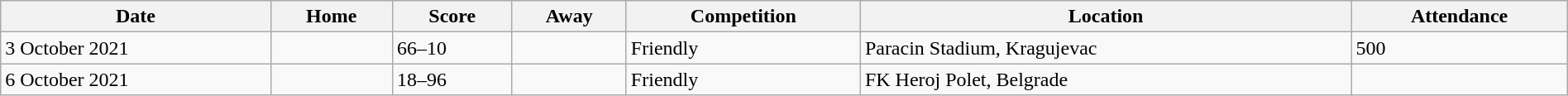<table class="wikitable" width="100%">
<tr>
<th>Date</th>
<th>Home</th>
<th>Score</th>
<th>Away</th>
<th>Competition</th>
<th>Location</th>
<th>Attendance</th>
</tr>
<tr>
<td>3 October 2021</td>
<td></td>
<td>66–10</td>
<td></td>
<td>Friendly</td>
<td>Paracin Stadium, Kragujevac</td>
<td>500</td>
</tr>
<tr>
<td>6 October 2021</td>
<td></td>
<td>18–96</td>
<td></td>
<td>Friendly</td>
<td>FK Heroj Polet, Belgrade</td>
<td></td>
</tr>
</table>
